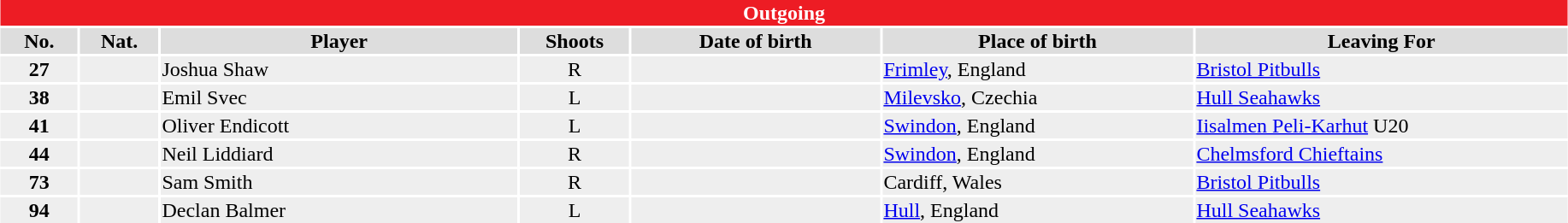<table class="toccolours"  style="width:97%; clear:both; margin:1.5em auto; text-align:center;">
<tr>
<th colspan="11" style="background:#ed1c24; color:white;">Outgoing</th>
</tr>
<tr style="background:#ddd;">
<th width="5%">No.</th>
<th width="5%">Nat.</th>
<th !width="22%">Player</th>
<th width="7%">Shoots</th>
<th width="16%">Date of birth</th>
<th width="20%">Place of birth</th>
<th width="24%">Leaving For</th>
</tr>
<tr style="background:#eee;">
<td><strong>27</strong></td>
<td></td>
<td align="left">Joshua Shaw</td>
<td>R</td>
<td align="left"></td>
<td align="left"><a href='#'>Frimley</a>, England</td>
<td align="left"><a href='#'>Bristol Pitbulls</a></td>
</tr>
<tr style="background:#eee;">
<td><strong>38</strong></td>
<td></td>
<td align="left">Emil Svec</td>
<td>L</td>
<td align="left"></td>
<td align="left"><a href='#'>Milevsko</a>, Czechia</td>
<td align="left"><a href='#'>Hull Seahawks</a></td>
</tr>
<tr style="background:#eee;">
<td><strong>41</strong></td>
<td></td>
<td align="left">Oliver Endicott</td>
<td>L</td>
<td align="left"></td>
<td align="left"><a href='#'>Swindon</a>, England</td>
<td align="left"><a href='#'>Iisalmen Peli-Karhut</a> U20</td>
</tr>
<tr style="background:#eee;">
<td><strong>44</strong></td>
<td></td>
<td align="left">Neil Liddiard</td>
<td>R</td>
<td align="left"></td>
<td align="left"><a href='#'>Swindon</a>, England</td>
<td align="left"><a href='#'>Chelmsford Chieftains</a></td>
</tr>
<tr style="background:#eee;">
<td><strong>73</strong></td>
<td></td>
<td align="left">Sam Smith</td>
<td>R</td>
<td align="left"></td>
<td align="left">Cardiff, Wales</td>
<td align="left"><a href='#'>Bristol Pitbulls</a></td>
</tr>
<tr style="background:#eee;">
<td><strong>94</strong></td>
<td></td>
<td align="left">Declan Balmer</td>
<td>L</td>
<td align="left"></td>
<td align="left"><a href='#'>Hull</a>, England</td>
<td align="left"><a href='#'>Hull Seahawks</a></td>
</tr>
</table>
